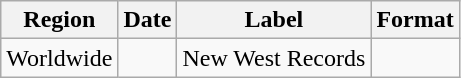<table class="wikitable">
<tr>
<th>Region</th>
<th>Date</th>
<th>Label</th>
<th>Format</th>
</tr>
<tr>
<td>Worldwide</td>
<td></td>
<td>New West Records</td>
</tr>
</table>
